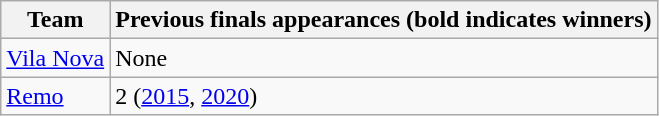<table class="wikitable">
<tr>
<th>Team</th>
<th>Previous finals appearances (bold indicates winners)</th>
</tr>
<tr>
<td> <a href='#'>Vila Nova</a></td>
<td>None</td>
</tr>
<tr>
<td> <a href='#'>Remo</a></td>
<td>2 (<a href='#'>2015</a>, <a href='#'>2020</a>)</td>
</tr>
</table>
